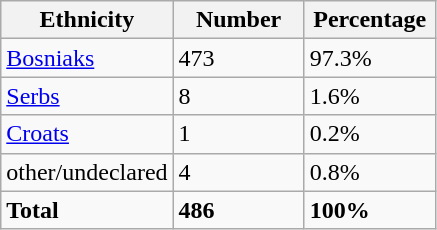<table class="wikitable">
<tr>
<th width="100px">Ethnicity</th>
<th width="80px">Number</th>
<th width="80px">Percentage</th>
</tr>
<tr>
<td><a href='#'>Bosniaks</a></td>
<td>473</td>
<td>97.3%</td>
</tr>
<tr>
<td><a href='#'>Serbs</a></td>
<td>8</td>
<td>1.6%</td>
</tr>
<tr>
<td><a href='#'>Croats</a></td>
<td>1</td>
<td>0.2%</td>
</tr>
<tr>
<td>other/undeclared</td>
<td>4</td>
<td>0.8%</td>
</tr>
<tr>
<td><strong>Total</strong></td>
<td><strong>486</strong></td>
<td><strong>100%</strong></td>
</tr>
</table>
